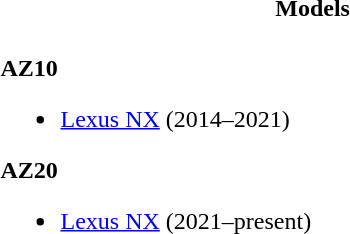<table>
<tr>
<th style="width:50%">Models</th>
</tr>
<tr>
<td style="width:50%"><br><strong>AZ10</strong><ul><li><a href='#'>Lexus NX</a> (2014–2021)</li></ul><strong>AZ20</strong><ul><li><a href='#'>Lexus NX</a> (2021–present)</li></ul></td>
</tr>
</table>
